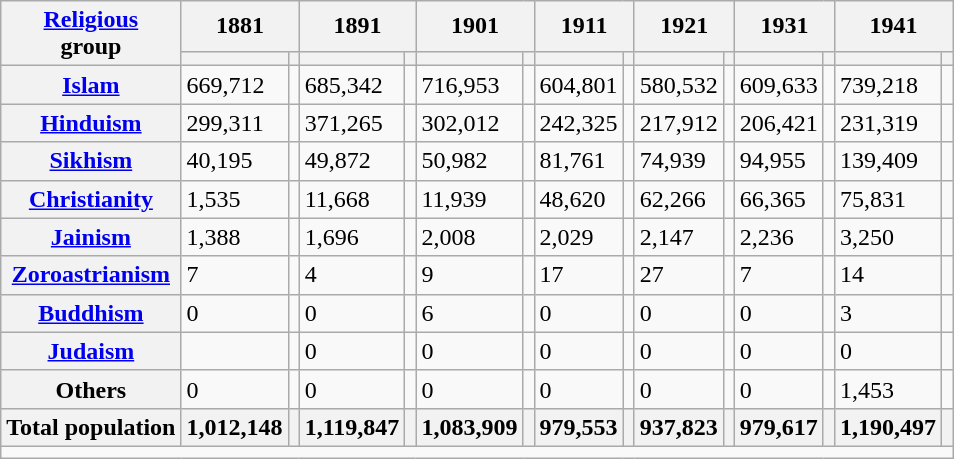<table class="wikitable sortable">
<tr>
<th rowspan="2"><a href='#'>Religious</a><br>group</th>
<th colspan="2">1881</th>
<th colspan="2">1891</th>
<th colspan="2">1901</th>
<th colspan="2">1911</th>
<th colspan="2">1921</th>
<th colspan="2">1931</th>
<th colspan="2">1941</th>
</tr>
<tr>
<th><a href='#'></a></th>
<th></th>
<th></th>
<th></th>
<th></th>
<th></th>
<th></th>
<th></th>
<th></th>
<th></th>
<th></th>
<th></th>
<th></th>
<th></th>
</tr>
<tr>
<th><a href='#'>Islam</a> </th>
<td>669,712</td>
<td></td>
<td>685,342</td>
<td></td>
<td>716,953</td>
<td></td>
<td>604,801</td>
<td></td>
<td>580,532</td>
<td></td>
<td>609,633</td>
<td></td>
<td>739,218</td>
<td></td>
</tr>
<tr>
<th><a href='#'>Hinduism</a> </th>
<td>299,311</td>
<td></td>
<td>371,265</td>
<td></td>
<td>302,012</td>
<td></td>
<td>242,325</td>
<td></td>
<td>217,912</td>
<td></td>
<td>206,421</td>
<td></td>
<td>231,319</td>
<td></td>
</tr>
<tr>
<th><a href='#'>Sikhism</a> </th>
<td>40,195</td>
<td></td>
<td>49,872</td>
<td></td>
<td>50,982</td>
<td></td>
<td>81,761</td>
<td></td>
<td>74,939</td>
<td></td>
<td>94,955</td>
<td></td>
<td>139,409</td>
<td></td>
</tr>
<tr>
<th><a href='#'>Christianity</a> </th>
<td>1,535</td>
<td></td>
<td>11,668</td>
<td></td>
<td>11,939</td>
<td></td>
<td>48,620</td>
<td></td>
<td>62,266</td>
<td></td>
<td>66,365</td>
<td></td>
<td>75,831</td>
<td></td>
</tr>
<tr>
<th><a href='#'>Jainism</a> </th>
<td>1,388</td>
<td></td>
<td>1,696</td>
<td></td>
<td>2,008</td>
<td></td>
<td>2,029</td>
<td></td>
<td>2,147</td>
<td></td>
<td>2,236</td>
<td></td>
<td>3,250</td>
<td></td>
</tr>
<tr>
<th><a href='#'>Zoroastrianism</a> </th>
<td>7</td>
<td></td>
<td>4</td>
<td></td>
<td>9</td>
<td></td>
<td>17</td>
<td></td>
<td>27</td>
<td></td>
<td>7</td>
<td></td>
<td>14</td>
<td></td>
</tr>
<tr>
<th><a href='#'>Buddhism</a> </th>
<td>0</td>
<td></td>
<td>0</td>
<td></td>
<td>6</td>
<td></td>
<td>0</td>
<td></td>
<td>0</td>
<td></td>
<td>0</td>
<td></td>
<td>3</td>
<td></td>
</tr>
<tr>
<th><a href='#'>Judaism</a> </th>
<td></td>
<td></td>
<td>0</td>
<td></td>
<td>0</td>
<td></td>
<td>0</td>
<td></td>
<td>0</td>
<td></td>
<td>0</td>
<td></td>
<td>0</td>
<td></td>
</tr>
<tr>
<th>Others</th>
<td>0</td>
<td></td>
<td>0</td>
<td></td>
<td>0</td>
<td></td>
<td>0</td>
<td></td>
<td>0</td>
<td></td>
<td>0</td>
<td></td>
<td>1,453</td>
<td></td>
</tr>
<tr>
<th>Total population</th>
<th>1,012,148</th>
<th></th>
<th>1,119,847</th>
<th></th>
<th>1,083,909</th>
<th></th>
<th>979,553</th>
<th></th>
<th>937,823</th>
<th></th>
<th>979,617</th>
<th></th>
<th>1,190,497</th>
<th></th>
</tr>
<tr class="sortbottom">
<td colspan="15"></td>
</tr>
</table>
